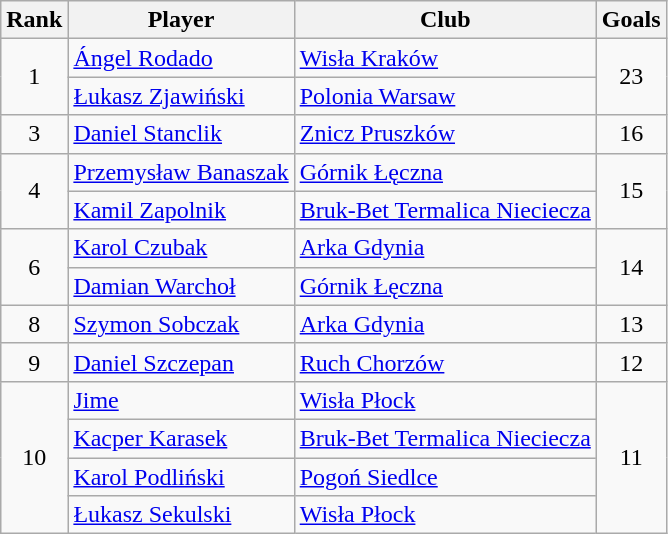<table class="wikitable" style="text-align:center">
<tr>
<th>Rank</th>
<th>Player</th>
<th>Club</th>
<th>Goals</th>
</tr>
<tr>
<td rowspan="2">1</td>
<td style="text-align:left"> <a href='#'>Ángel Rodado</a></td>
<td style="text-align:left"><a href='#'>Wisła Kraków</a></td>
<td rowspan="2">23</td>
</tr>
<tr>
<td style="text-align:left"> <a href='#'>Łukasz Zjawiński</a></td>
<td style="text-align:left"><a href='#'>Polonia Warsaw</a></td>
</tr>
<tr>
<td rowspan="1">3</td>
<td style="text-align:left"> <a href='#'>Daniel Stanclik</a></td>
<td style="text-align:left"><a href='#'>Znicz Pruszków</a></td>
<td rowspan="1">16</td>
</tr>
<tr>
<td rowspan="2">4</td>
<td style="text-align:left"> <a href='#'>Przemysław Banaszak</a></td>
<td style="text-align:left"><a href='#'>Górnik Łęczna</a></td>
<td rowspan="2">15</td>
</tr>
<tr>
<td style="text-align:left"> <a href='#'>Kamil Zapolnik</a></td>
<td style="text-align:left"><a href='#'>Bruk-Bet Termalica Nieciecza</a></td>
</tr>
<tr>
<td rowspan="2">6</td>
<td style="text-align:left"> <a href='#'>Karol Czubak</a></td>
<td style="text-align:left"><a href='#'>Arka Gdynia</a></td>
<td rowspan="2">14</td>
</tr>
<tr>
<td style="text-align:left"> <a href='#'>Damian Warchoł</a></td>
<td style="text-align:left"><a href='#'>Górnik Łęczna</a></td>
</tr>
<tr>
<td rowspan="1">8</td>
<td style="text-align:left"> <a href='#'>Szymon Sobczak</a></td>
<td style="text-align:left"><a href='#'>Arka Gdynia</a></td>
<td rowspan="1">13</td>
</tr>
<tr>
<td rowspan="1">9</td>
<td style="text-align:left"> <a href='#'>Daniel Szczepan</a></td>
<td style="text-align:left"><a href='#'>Ruch Chorzów</a></td>
<td rowspan="1">12</td>
</tr>
<tr>
<td rowspan="4">10</td>
<td style="text-align:left"> <a href='#'>Jime</a></td>
<td style="text-align:left"><a href='#'>Wisła Płock</a></td>
<td rowspan="4">11</td>
</tr>
<tr>
<td style="text-align:left"> <a href='#'>Kacper Karasek</a></td>
<td style="text-align:left"><a href='#'>Bruk-Bet Termalica Nieciecza</a></td>
</tr>
<tr>
<td style="text-align:left"> <a href='#'>Karol Podliński</a></td>
<td style="text-align:left"><a href='#'>Pogoń Siedlce</a></td>
</tr>
<tr>
<td style="text-align:left"> <a href='#'>Łukasz Sekulski</a></td>
<td style="text-align:left"><a href='#'>Wisła Płock</a></td>
</tr>
</table>
